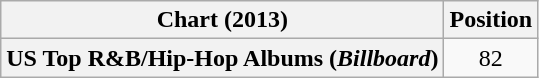<table class="wikitable plainrowheaders" style="text-align:center">
<tr>
<th scope="col">Chart (2013)</th>
<th scope="col">Position</th>
</tr>
<tr>
<th scope="row">US Top R&B/Hip-Hop Albums (<em>Billboard</em>)</th>
<td>82</td>
</tr>
</table>
